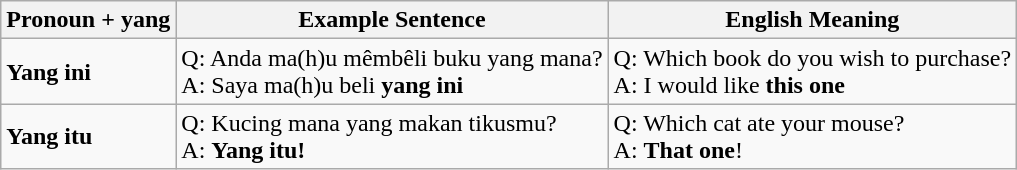<table class="wikitable">
<tr>
<th>Pronoun + <strong>yang</strong></th>
<th>Example Sentence</th>
<th>English Meaning</th>
</tr>
<tr>
<td><strong>Yang ini</strong></td>
<td>Q: Anda ma(h)u mêmbêli buku yang mana?<br>A: Saya ma(h)u beli <strong>yang ini</strong></td>
<td>Q: Which book do you wish to purchase?<br>A: I would like <strong>this one</strong></td>
</tr>
<tr>
<td><strong>Yang itu</strong></td>
<td>Q: Kucing mana yang makan tikusmu?<br>A: <strong>Yang itu!</strong></td>
<td>Q: Which cat ate your mouse?<br>A: <strong>That one</strong>!</td>
</tr>
</table>
